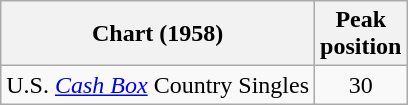<table class="wikitable">
<tr>
<th>Chart (1958)</th>
<th>Peak<br>position</th>
</tr>
<tr>
<td>U.S. <em><a href='#'>Cash Box</a></em> Country Singles</td>
<td align="center">30</td>
</tr>
</table>
